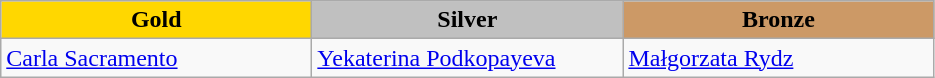<table class="wikitable" style="text-align:left">
<tr align="center">
<td width=200 bgcolor=gold><strong>Gold</strong></td>
<td width=200 bgcolor=silver><strong>Silver</strong></td>
<td width=200 bgcolor=CC9966><strong>Bronze</strong></td>
</tr>
<tr>
<td><a href='#'>Carla Sacramento</a><br><em></em></td>
<td><a href='#'>Yekaterina Podkopayeva</a><br><em></em></td>
<td><a href='#'>Małgorzata Rydz</a><br><em></em></td>
</tr>
</table>
